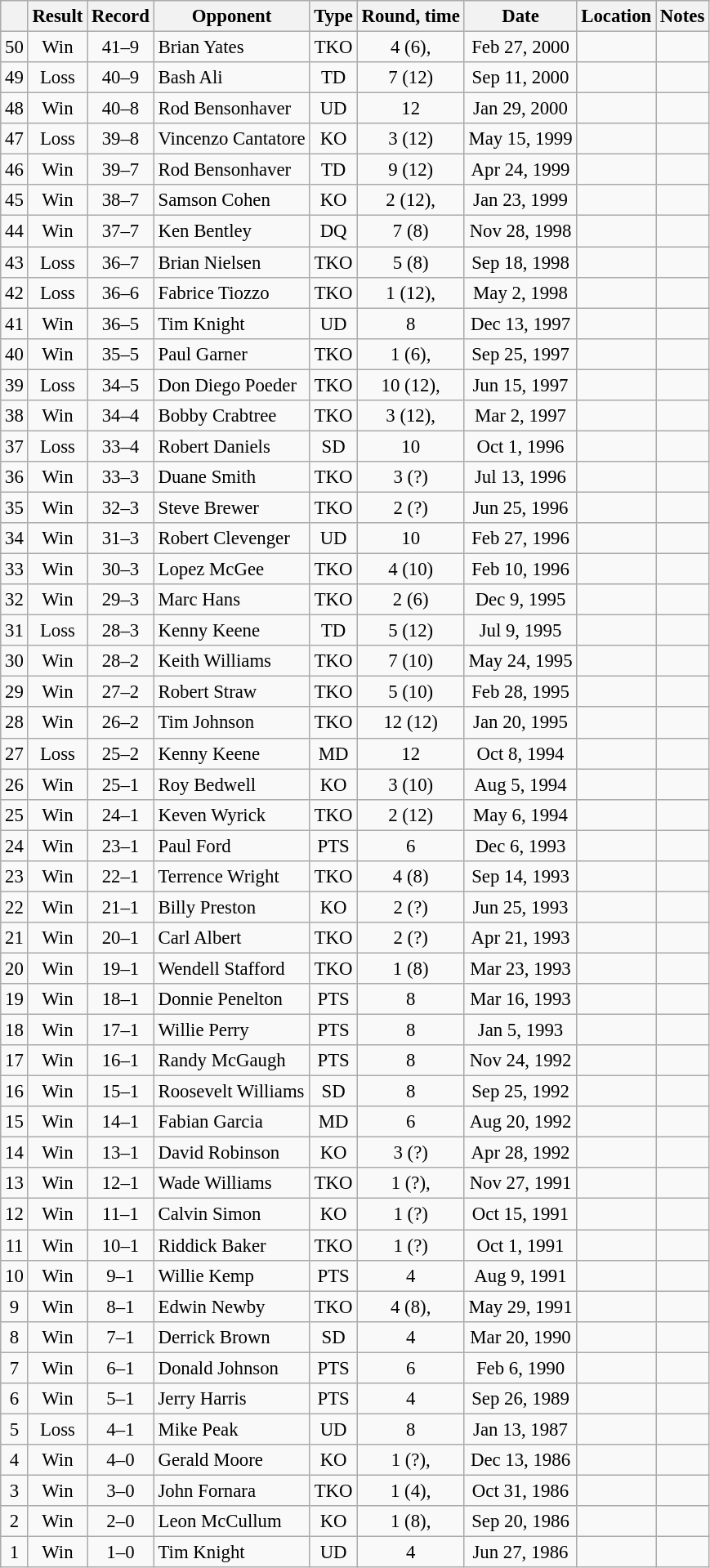<table class="wikitable" style="text-align:center; font-size:95%">
<tr>
<th></th>
<th>Result</th>
<th>Record</th>
<th>Opponent</th>
<th>Type</th>
<th>Round, time</th>
<th>Date</th>
<th>Location</th>
<th>Notes</th>
</tr>
<tr>
<td>50</td>
<td>Win</td>
<td>41–9</td>
<td align=left> Brian Yates</td>
<td>TKO</td>
<td>4 (6), </td>
<td>Feb 27, 2000</td>
<td align=left></td>
<td></td>
</tr>
<tr>
<td>49</td>
<td>Loss</td>
<td>40–9</td>
<td align=left> Bash Ali</td>
<td>TD</td>
<td>7 (12)</td>
<td>Sep 11, 2000</td>
<td align=left></td>
<td align=left></td>
</tr>
<tr>
<td>48</td>
<td>Win</td>
<td>40–8</td>
<td align=left> Rod Bensonhaver</td>
<td>UD</td>
<td>12</td>
<td>Jan 29, 2000</td>
<td align=left></td>
<td align=left></td>
</tr>
<tr>
<td>47</td>
<td>Loss</td>
<td>39–8</td>
<td align=left> Vincenzo Cantatore</td>
<td>KO</td>
<td>3 (12)</td>
<td>May 15, 1999</td>
<td align=left></td>
<td align=left></td>
</tr>
<tr>
<td>46</td>
<td>Win</td>
<td>39–7</td>
<td align=left> Rod Bensonhaver</td>
<td>TD</td>
<td>9 (12)</td>
<td>Apr 24, 1999</td>
<td align=left></td>
<td align=left></td>
</tr>
<tr>
<td>45</td>
<td>Win</td>
<td>38–7</td>
<td align=left> Samson Cohen</td>
<td>KO</td>
<td>2 (12), </td>
<td>Jan 23, 1999</td>
<td align=left></td>
<td align=left></td>
</tr>
<tr>
<td>44</td>
<td>Win</td>
<td>37–7</td>
<td align=left> Ken Bentley</td>
<td>DQ</td>
<td>7 (8)</td>
<td>Nov 28, 1998</td>
<td align=left></td>
<td></td>
</tr>
<tr>
<td>43</td>
<td>Loss</td>
<td>36–7</td>
<td align=left> Brian Nielsen</td>
<td>TKO</td>
<td>5 (8)</td>
<td>Sep 18, 1998</td>
<td align=left></td>
<td></td>
</tr>
<tr>
<td>42</td>
<td>Loss</td>
<td>36–6</td>
<td align=left> Fabrice Tiozzo</td>
<td>TKO</td>
<td>1 (12), </td>
<td>May 2, 1998</td>
<td align=left></td>
<td align=left></td>
</tr>
<tr>
<td>41</td>
<td>Win</td>
<td>36–5</td>
<td align=left> Tim Knight</td>
<td>UD</td>
<td>8</td>
<td>Dec 13, 1997</td>
<td align=left></td>
<td></td>
</tr>
<tr>
<td>40</td>
<td>Win</td>
<td>35–5</td>
<td align=left> Paul Garner</td>
<td>TKO</td>
<td>1 (6), </td>
<td>Sep 25, 1997</td>
<td align=left></td>
<td></td>
</tr>
<tr>
<td>39</td>
<td>Loss</td>
<td>34–5</td>
<td align=left> Don Diego Poeder</td>
<td>TKO</td>
<td>10 (12), </td>
<td>Jun 15, 1997</td>
<td align=left></td>
<td align=left></td>
</tr>
<tr>
<td>38</td>
<td>Win</td>
<td>34–4</td>
<td align=left> Bobby Crabtree</td>
<td>TKO</td>
<td>3 (12), </td>
<td>Mar 2, 1997</td>
<td align=left></td>
<td></td>
</tr>
<tr>
<td>37</td>
<td>Loss</td>
<td>33–4</td>
<td align=left> Robert Daniels</td>
<td>SD</td>
<td>10</td>
<td>Oct 1, 1996</td>
<td align=left></td>
<td></td>
</tr>
<tr>
<td>36</td>
<td>Win</td>
<td>33–3</td>
<td align=left> Duane Smith</td>
<td>TKO</td>
<td>3 (?)</td>
<td>Jul 13, 1996</td>
<td align=left></td>
<td></td>
</tr>
<tr>
<td>35</td>
<td>Win</td>
<td>32–3</td>
<td align=left> Steve Brewer</td>
<td>TKO</td>
<td>2 (?)</td>
<td>Jun 25, 1996</td>
<td align=left></td>
<td></td>
</tr>
<tr>
<td>34</td>
<td>Win</td>
<td>31–3</td>
<td align=left> Robert Clevenger</td>
<td>UD</td>
<td>10</td>
<td>Feb 27, 1996</td>
<td align=left></td>
<td></td>
</tr>
<tr>
<td>33</td>
<td>Win</td>
<td>30–3</td>
<td align=left> Lopez McGee</td>
<td>TKO</td>
<td>4 (10)</td>
<td>Feb 10, 1996</td>
<td align=left></td>
<td></td>
</tr>
<tr>
<td>32</td>
<td>Win</td>
<td>29–3</td>
<td align=left> Marc Hans</td>
<td>TKO</td>
<td>2 (6)</td>
<td>Dec 9, 1995</td>
<td align=left></td>
<td></td>
</tr>
<tr>
<td>31</td>
<td>Loss</td>
<td>28–3</td>
<td align=left> Kenny Keene</td>
<td>TD</td>
<td>5 (12)</td>
<td>Jul 9, 1995</td>
<td align=left></td>
<td align=left></td>
</tr>
<tr>
<td>30</td>
<td>Win</td>
<td>28–2</td>
<td align=left> Keith Williams</td>
<td>TKO</td>
<td>7 (10)</td>
<td>May 24, 1995</td>
<td align=left></td>
<td></td>
</tr>
<tr>
<td>29</td>
<td>Win</td>
<td>27–2</td>
<td align=left> Robert Straw</td>
<td>TKO</td>
<td>5 (10)</td>
<td>Feb 28, 1995</td>
<td align=left></td>
<td></td>
</tr>
<tr>
<td>28</td>
<td>Win</td>
<td>26–2</td>
<td align=left> Tim Johnson</td>
<td>TKO</td>
<td>12 (12)</td>
<td>Jan 20, 1995</td>
<td align=left></td>
<td align=left></td>
</tr>
<tr>
<td>27</td>
<td>Loss</td>
<td>25–2</td>
<td align=left> Kenny Keene</td>
<td>MD</td>
<td>12</td>
<td>Oct 8, 1994</td>
<td align=left></td>
<td align=left></td>
</tr>
<tr>
<td>26</td>
<td>Win</td>
<td>25–1</td>
<td align=left> Roy Bedwell</td>
<td>KO</td>
<td>3 (10)</td>
<td>Aug 5, 1994</td>
<td align=left></td>
<td></td>
</tr>
<tr>
<td>25</td>
<td>Win</td>
<td>24–1</td>
<td align=left> Keven Wyrick</td>
<td>TKO</td>
<td>2 (12)</td>
<td>May 6, 1994</td>
<td align=left></td>
<td align=left></td>
</tr>
<tr>
<td>24</td>
<td>Win</td>
<td>23–1</td>
<td align=left> Paul Ford</td>
<td>PTS</td>
<td>6</td>
<td>Dec 6, 1993</td>
<td align=left></td>
<td></td>
</tr>
<tr>
<td>23</td>
<td>Win</td>
<td>22–1</td>
<td align=left> Terrence Wright</td>
<td>TKO</td>
<td>4 (8)</td>
<td>Sep 14, 1993</td>
<td align=left></td>
<td></td>
</tr>
<tr>
<td>22</td>
<td>Win</td>
<td>21–1</td>
<td align=left> Billy Preston</td>
<td>KO</td>
<td>2 (?)</td>
<td>Jun 25, 1993</td>
<td align=left></td>
<td></td>
</tr>
<tr>
<td>21</td>
<td>Win</td>
<td>20–1</td>
<td align=left> Carl Albert</td>
<td>TKO</td>
<td>2 (?)</td>
<td>Apr 21, 1993</td>
<td align=left></td>
<td></td>
</tr>
<tr>
<td>20</td>
<td>Win</td>
<td>19–1</td>
<td align=left> Wendell Stafford</td>
<td>TKO</td>
<td>1 (8)</td>
<td>Mar 23, 1993</td>
<td align=left></td>
<td></td>
</tr>
<tr>
<td>19</td>
<td>Win</td>
<td>18–1</td>
<td align=left> Donnie Penelton</td>
<td>PTS</td>
<td>8</td>
<td>Mar 16, 1993</td>
<td align=left></td>
<td></td>
</tr>
<tr>
<td>18</td>
<td>Win</td>
<td>17–1</td>
<td align=left> Willie Perry</td>
<td>PTS</td>
<td>8</td>
<td>Jan 5, 1993</td>
<td align=left></td>
<td></td>
</tr>
<tr>
<td>17</td>
<td>Win</td>
<td>16–1</td>
<td align=left> Randy McGaugh</td>
<td>PTS</td>
<td>8</td>
<td>Nov 24, 1992</td>
<td align=left></td>
<td></td>
</tr>
<tr>
<td>16</td>
<td>Win</td>
<td>15–1</td>
<td align=left> Roosevelt Williams</td>
<td>SD</td>
<td>8</td>
<td>Sep 25, 1992</td>
<td align=left></td>
<td></td>
</tr>
<tr>
<td>15</td>
<td>Win</td>
<td>14–1</td>
<td align=left> Fabian Garcia</td>
<td>MD</td>
<td>6</td>
<td>Aug 20, 1992</td>
<td align=left></td>
<td></td>
</tr>
<tr>
<td>14</td>
<td>Win</td>
<td>13–1</td>
<td align=left> David Robinson</td>
<td>KO</td>
<td>3 (?)</td>
<td>Apr 28, 1992</td>
<td align=left></td>
<td></td>
</tr>
<tr>
<td>13</td>
<td>Win</td>
<td>12–1</td>
<td align=left> Wade Williams</td>
<td>TKO</td>
<td>1 (?), </td>
<td>Nov 27, 1991</td>
<td align=left></td>
<td></td>
</tr>
<tr>
<td>12</td>
<td>Win</td>
<td>11–1</td>
<td align=left> Calvin Simon</td>
<td>KO</td>
<td>1 (?)</td>
<td>Oct 15, 1991</td>
<td align=left></td>
<td></td>
</tr>
<tr>
<td>11</td>
<td>Win</td>
<td>10–1</td>
<td align=left> Riddick Baker</td>
<td>TKO</td>
<td>1 (?)</td>
<td>Oct 1, 1991</td>
<td align=left></td>
<td></td>
</tr>
<tr>
<td>10</td>
<td>Win</td>
<td>9–1</td>
<td align=left> Willie Kemp</td>
<td>PTS</td>
<td>4</td>
<td>Aug 9, 1991</td>
<td align=left></td>
<td></td>
</tr>
<tr>
<td>9</td>
<td>Win</td>
<td>8–1</td>
<td align=left> Edwin Newby</td>
<td>TKO</td>
<td>4 (8), </td>
<td>May 29, 1991</td>
<td align=left></td>
<td></td>
</tr>
<tr>
<td>8</td>
<td>Win</td>
<td>7–1</td>
<td align=left> Derrick Brown</td>
<td>SD</td>
<td>4</td>
<td>Mar 20, 1990</td>
<td align=left></td>
<td></td>
</tr>
<tr>
<td>7</td>
<td>Win</td>
<td>6–1</td>
<td align=left> Donald Johnson</td>
<td>PTS</td>
<td>6</td>
<td>Feb 6, 1990</td>
<td align=left></td>
<td></td>
</tr>
<tr>
<td>6</td>
<td>Win</td>
<td>5–1</td>
<td align=left> Jerry Harris</td>
<td>PTS</td>
<td>4</td>
<td>Sep 26, 1989</td>
<td align=left></td>
<td></td>
</tr>
<tr>
<td>5</td>
<td>Loss</td>
<td>4–1</td>
<td align=left> Mike Peak</td>
<td>UD</td>
<td>8</td>
<td>Jan 13, 1987</td>
<td align=left></td>
<td></td>
</tr>
<tr>
<td>4</td>
<td>Win</td>
<td>4–0</td>
<td align=left> Gerald Moore</td>
<td>KO</td>
<td>1 (?), </td>
<td>Dec 13, 1986</td>
<td align=left></td>
<td></td>
</tr>
<tr>
<td>3</td>
<td>Win</td>
<td>3–0</td>
<td align=left> John Fornara</td>
<td>TKO</td>
<td>1 (4), </td>
<td>Oct 31, 1986</td>
<td align=left></td>
<td></td>
</tr>
<tr>
<td>2</td>
<td>Win</td>
<td>2–0</td>
<td align=left> Leon McCullum</td>
<td>KO</td>
<td>1 (8), </td>
<td>Sep 20, 1986</td>
<td align=left></td>
<td></td>
</tr>
<tr>
<td>1</td>
<td>Win</td>
<td>1–0</td>
<td align=left> Tim Knight</td>
<td>UD</td>
<td>4</td>
<td>Jun 27, 1986</td>
<td align=left></td>
<td></td>
</tr>
</table>
